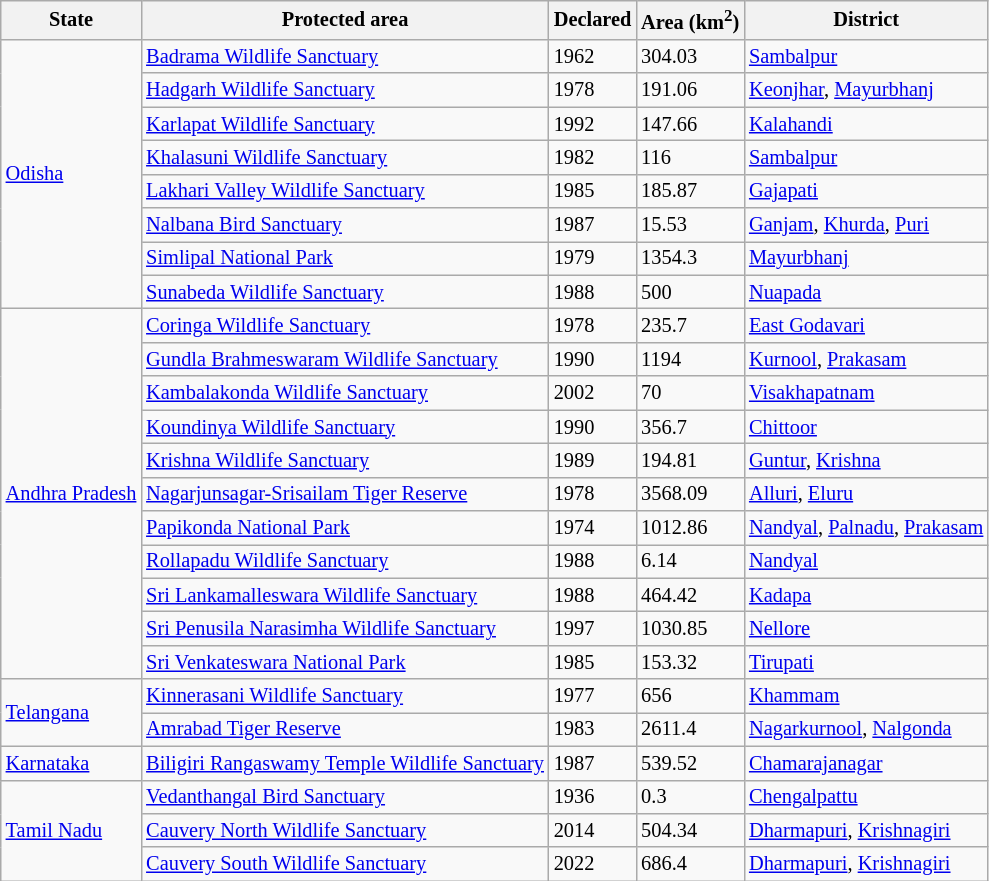<table class="wikitable sortable collapsible defaultleft" style="font-size: 85%">
<tr>
<th>State</th>
<th>Protected area</th>
<th>Declared</th>
<th>Area (km<sup>2</sup>)</th>
<th>District</th>
</tr>
<tr>
<td rowspan="8"><a href='#'>Odisha</a></td>
<td><a href='#'>Badrama Wildlife Sanctuary</a></td>
<td>1962</td>
<td>304.03</td>
<td><a href='#'>Sambalpur</a></td>
</tr>
<tr>
<td><a href='#'>Hadgarh Wildlife Sanctuary</a></td>
<td>1978</td>
<td>191.06</td>
<td><a href='#'>Keonjhar</a>, <a href='#'>Mayurbhanj</a></td>
</tr>
<tr>
<td><a href='#'>Karlapat Wildlife Sanctuary</a></td>
<td>1992</td>
<td>147.66</td>
<td><a href='#'>Kalahandi</a></td>
</tr>
<tr>
<td><a href='#'>Khalasuni Wildlife Sanctuary</a></td>
<td>1982</td>
<td>116</td>
<td><a href='#'>Sambalpur</a></td>
</tr>
<tr>
<td><a href='#'>Lakhari Valley Wildlife Sanctuary</a></td>
<td>1985</td>
<td>185.87</td>
<td><a href='#'>Gajapati</a></td>
</tr>
<tr>
<td><a href='#'>Nalbana Bird Sanctuary</a></td>
<td>1987</td>
<td>15.53</td>
<td><a href='#'>Ganjam</a>, <a href='#'>Khurda</a>, <a href='#'>Puri</a></td>
</tr>
<tr>
<td><a href='#'>Simlipal National Park</a></td>
<td>1979</td>
<td>1354.3</td>
<td><a href='#'>Mayurbhanj</a></td>
</tr>
<tr>
<td><a href='#'>Sunabeda Wildlife Sanctuary</a></td>
<td>1988</td>
<td>500</td>
<td><a href='#'>Nuapada</a></td>
</tr>
<tr>
<td rowspan="11"><a href='#'>Andhra Pradesh</a></td>
<td><a href='#'>Coringa Wildlife Sanctuary</a></td>
<td>1978</td>
<td>235.7</td>
<td><a href='#'>East Godavari</a></td>
</tr>
<tr>
<td><a href='#'>Gundla Brahmeswaram Wildlife Sanctuary</a></td>
<td>1990</td>
<td>1194</td>
<td><a href='#'>Kurnool</a>, <a href='#'>Prakasam</a></td>
</tr>
<tr>
<td><a href='#'>Kambalakonda Wildlife Sanctuary</a></td>
<td>2002</td>
<td>70</td>
<td><a href='#'>Visakhapatnam</a></td>
</tr>
<tr>
<td><a href='#'>Koundinya Wildlife Sanctuary</a></td>
<td>1990</td>
<td>356.7</td>
<td><a href='#'>Chittoor</a></td>
</tr>
<tr>
<td><a href='#'>Krishna Wildlife Sanctuary</a></td>
<td>1989</td>
<td>194.81</td>
<td><a href='#'>Guntur</a>, <a href='#'>Krishna</a></td>
</tr>
<tr>
<td><a href='#'>Nagarjunsagar-Srisailam Tiger Reserve</a></td>
<td>1978</td>
<td>3568.09</td>
<td><a href='#'>Alluri</a>, <a href='#'>Eluru</a></td>
</tr>
<tr>
<td><a href='#'>Papikonda National Park</a></td>
<td>1974</td>
<td>1012.86</td>
<td><a href='#'>Nandyal</a>, <a href='#'>Palnadu</a>, <a href='#'>Prakasam</a></td>
</tr>
<tr>
<td><a href='#'>Rollapadu Wildlife Sanctuary</a></td>
<td>1988</td>
<td>6.14</td>
<td><a href='#'>Nandyal</a></td>
</tr>
<tr>
<td><a href='#'>Sri Lankamalleswara Wildlife Sanctuary</a></td>
<td>1988</td>
<td>464.42</td>
<td><a href='#'>Kadapa</a></td>
</tr>
<tr>
<td><a href='#'>Sri Penusila Narasimha Wildlife Sanctuary</a></td>
<td>1997</td>
<td>1030.85</td>
<td><a href='#'>Nellore</a></td>
</tr>
<tr>
<td><a href='#'>Sri Venkateswara National Park</a></td>
<td>1985</td>
<td>153.32</td>
<td><a href='#'>Tirupati</a></td>
</tr>
<tr>
<td rowspan="2"><a href='#'>Telangana</a></td>
<td><a href='#'>Kinnerasani Wildlife Sanctuary</a></td>
<td>1977</td>
<td>656</td>
<td><a href='#'>Khammam</a></td>
</tr>
<tr>
<td><a href='#'>Amrabad Tiger Reserve</a></td>
<td>1983</td>
<td>2611.4</td>
<td><a href='#'>Nagarkurnool</a>, <a href='#'>Nalgonda</a></td>
</tr>
<tr>
<td><a href='#'>Karnataka</a></td>
<td><a href='#'>Biligiri Rangaswamy Temple Wildlife Sanctuary</a></td>
<td>1987</td>
<td>539.52</td>
<td><a href='#'>Chamarajanagar</a></td>
</tr>
<tr>
<td rowspan="3"><a href='#'>Tamil Nadu</a></td>
<td><a href='#'>Vedanthangal Bird Sanctuary</a></td>
<td>1936</td>
<td>0.3</td>
<td><a href='#'>Chengalpattu</a></td>
</tr>
<tr>
<td><a href='#'>Cauvery North Wildlife Sanctuary</a></td>
<td>2014</td>
<td>504.34</td>
<td><a href='#'>Dharmapuri</a>, <a href='#'>Krishnagiri</a></td>
</tr>
<tr>
<td><a href='#'>Cauvery South Wildlife Sanctuary</a></td>
<td>2022</td>
<td>686.4</td>
<td><a href='#'>Dharmapuri</a>, <a href='#'>Krishnagiri</a></td>
</tr>
</table>
